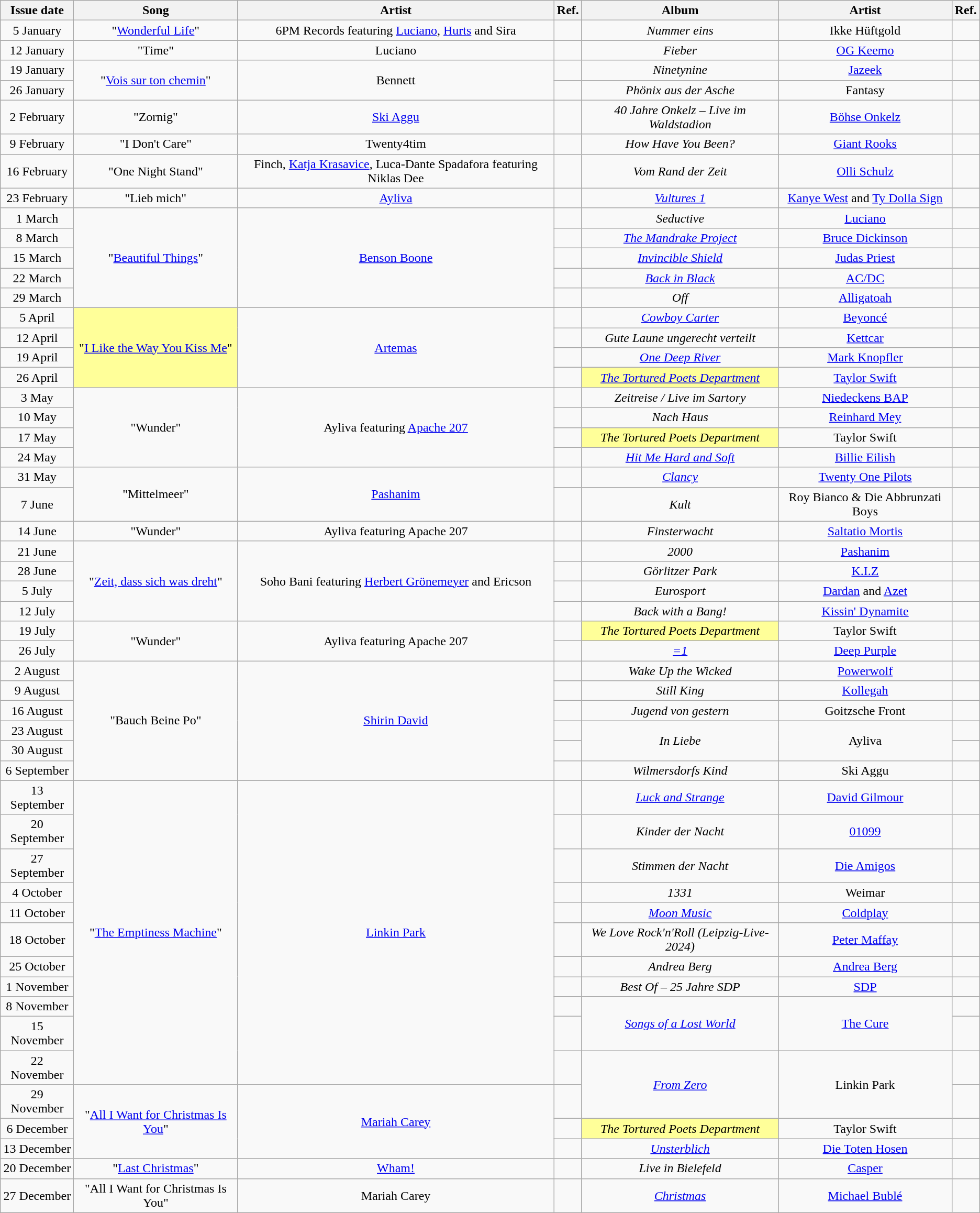<table class="wikitable plainrowheaders" style="text-align:center">
<tr>
<th scope="col">Issue date</th>
<th scope="col">Song</th>
<th scope="col">Artist</th>
<th scope="col">Ref.</th>
<th scope="col">Album</th>
<th scope="col">Artist</th>
<th scope="col">Ref.</th>
</tr>
<tr>
<td scope="row">5 January</td>
<td>"<a href='#'>Wonderful Life</a>"</td>
<td>6PM Records featuring <a href='#'>Luciano</a>, <a href='#'>Hurts</a> and Sira</td>
<td align="center"></td>
<td><em>Nummer eins</em></td>
<td>Ikke Hüftgold</td>
<td align="center"></td>
</tr>
<tr>
<td scope="row">12 January</td>
<td>"Time"</td>
<td>Luciano</td>
<td align="center"></td>
<td><em>Fieber</em></td>
<td><a href='#'>OG Keemo</a></td>
<td align="center"></td>
</tr>
<tr>
<td scope="row">19 January</td>
<td rowspan="2">"<a href='#'>Vois sur ton chemin</a>"</td>
<td rowspan="2">Bennett</td>
<td align="center"></td>
<td><em>Ninetynine</em></td>
<td><a href='#'>Jazeek</a></td>
<td align="center"></td>
</tr>
<tr>
<td scope="row">26 January</td>
<td align="center"></td>
<td><em>Phönix aus der Asche</em></td>
<td>Fantasy</td>
<td align="center"></td>
</tr>
<tr>
<td scope="row">2 February</td>
<td>"Zornig"</td>
<td><a href='#'>Ski Aggu</a></td>
<td align="center"></td>
<td><em>40 Jahre Onkelz – Live im Waldstadion</em></td>
<td><a href='#'>Böhse Onkelz</a></td>
<td align="center"></td>
</tr>
<tr>
<td scope="row">9 February</td>
<td>"I Don't Care"</td>
<td>Twenty4tim</td>
<td align="center"></td>
<td><em>How Have You Been?</em></td>
<td><a href='#'>Giant Rooks</a></td>
<td align="center"></td>
</tr>
<tr>
<td scope="row">16 February</td>
<td>"One Night Stand"</td>
<td>Finch, <a href='#'>Katja Krasavice</a>, Luca-Dante Spadafora featuring Niklas Dee</td>
<td align="center"></td>
<td><em>Vom Rand der Zeit</em></td>
<td><a href='#'>Olli Schulz</a></td>
<td align="center"></td>
</tr>
<tr>
<td scope="row">23 February</td>
<td>"Lieb mich"</td>
<td><a href='#'>Ayliva</a></td>
<td align="center"></td>
<td><em><a href='#'>Vultures 1</a></em></td>
<td><a href='#'>Kanye West</a> and <a href='#'>Ty Dolla Sign</a></td>
<td align="center"></td>
</tr>
<tr>
<td scope="row">1 March</td>
<td rowspan="5">"<a href='#'>Beautiful Things</a>"</td>
<td rowspan="5"><a href='#'>Benson Boone</a></td>
<td align="center"></td>
<td><em>Seductive</em></td>
<td><a href='#'>Luciano</a></td>
<td align="center"></td>
</tr>
<tr>
<td scope="row">8 March</td>
<td align="center"></td>
<td><em><a href='#'>The Mandrake Project</a></em></td>
<td><a href='#'>Bruce Dickinson</a></td>
<td align="center"></td>
</tr>
<tr>
<td scope="row">15 March</td>
<td align="center"></td>
<td><em><a href='#'>Invincible Shield</a></em></td>
<td><a href='#'>Judas Priest</a></td>
<td align="center"></td>
</tr>
<tr>
<td scope="row">22 March</td>
<td align="center"></td>
<td><em><a href='#'>Back in Black</a></em></td>
<td><a href='#'>AC/DC</a></td>
<td align="center"></td>
</tr>
<tr>
<td scope="row">29 March</td>
<td align="center"></td>
<td><em>Off</em></td>
<td><a href='#'>Alligatoah</a></td>
<td align="center"></td>
</tr>
<tr>
<td scope="row">5 April</td>
<td bgcolor=#FFFF99 rowspan="4">"<a href='#'>I Like the Way You Kiss Me</a>" </td>
<td rowspan="4"><a href='#'>Artemas</a></td>
<td align="center"></td>
<td><em><a href='#'>Cowboy Carter</a></em></td>
<td><a href='#'>Beyoncé</a></td>
<td align="center"></td>
</tr>
<tr>
<td scope="row">12 April</td>
<td align="center"></td>
<td><em>Gute Laune ungerecht verteilt</em></td>
<td><a href='#'>Kettcar</a></td>
<td align="center"></td>
</tr>
<tr>
<td scope="row">19 April</td>
<td align="center"></td>
<td><em><a href='#'>One Deep River</a></em></td>
<td><a href='#'>Mark Knopfler</a></td>
<td align="center"></td>
</tr>
<tr>
<td scope="row">26 April</td>
<td align="center"></td>
<td bgcolor=#FFFF99><em><a href='#'>The Tortured Poets Department</a></em> </td>
<td><a href='#'>Taylor Swift</a></td>
<td align="center"></td>
</tr>
<tr>
<td scope="row">3 May</td>
<td rowspan="4">"Wunder"</td>
<td rowspan="4">Ayliva featuring <a href='#'>Apache 207</a></td>
<td align="center"></td>
<td><em>Zeitreise / Live im Sartory</em></td>
<td><a href='#'>Niedeckens BAP</a></td>
<td align="center"></td>
</tr>
<tr>
<td scope="row">10 May</td>
<td align="center"></td>
<td><em>Nach Haus</em></td>
<td><a href='#'>Reinhard Mey</a></td>
<td align="center"></td>
</tr>
<tr>
<td scope="row">17 May</td>
<td align="center"></td>
<td bgcolor=#FFFF99><em>The Tortured Poets Department</em> </td>
<td>Taylor Swift</td>
<td align="center"></td>
</tr>
<tr>
<td scope="row">24 May</td>
<td align="center"></td>
<td><em><a href='#'>Hit Me Hard and Soft</a></em></td>
<td><a href='#'>Billie Eilish</a></td>
<td align="center"></td>
</tr>
<tr>
<td scope="row">31 May</td>
<td rowspan="2">"Mittelmeer"</td>
<td rowspan="2"><a href='#'>Pashanim</a></td>
<td align="center"></td>
<td><em><a href='#'>Clancy</a></em></td>
<td><a href='#'>Twenty One Pilots</a></td>
<td align="center"></td>
</tr>
<tr>
<td scope="row">7 June</td>
<td align="center"></td>
<td><em>Kult</em></td>
<td>Roy Bianco & Die Abbrunzati Boys</td>
<td align="center"></td>
</tr>
<tr>
<td scope="row">14 June</td>
<td>"Wunder"</td>
<td>Ayliva featuring Apache 207</td>
<td align="center"></td>
<td><em>Finsterwacht</em></td>
<td><a href='#'>Saltatio Mortis</a></td>
<td align="center"></td>
</tr>
<tr>
<td scope="row">21 June</td>
<td rowspan="4">"<a href='#'>Zeit, dass sich was dreht</a>"</td>
<td rowspan="4">Soho Bani featuring <a href='#'>Herbert Grönemeyer</a> and Ericson</td>
<td align="center"></td>
<td><em>2000</em></td>
<td><a href='#'>Pashanim</a></td>
<td align="center"></td>
</tr>
<tr>
<td scope="row">28 June</td>
<td align="center"></td>
<td><em>Görlitzer Park</em></td>
<td><a href='#'>K.I.Z</a></td>
<td align="center"></td>
</tr>
<tr>
<td scope="row">5 July</td>
<td align="center"></td>
<td><em>Eurosport</em></td>
<td><a href='#'>Dardan</a> and <a href='#'>Azet</a></td>
<td align="center"></td>
</tr>
<tr>
<td scope="row">12 July</td>
<td align="center"></td>
<td><em>Back with a Bang!</em></td>
<td><a href='#'>Kissin' Dynamite</a></td>
<td align="center"></td>
</tr>
<tr>
<td scope="row">19 July</td>
<td rowspan="2">"Wunder"</td>
<td rowspan="2">Ayliva featuring Apache 207</td>
<td align="center"></td>
<td bgcolor=#FFFF99><em>The Tortured Poets Department</em> </td>
<td>Taylor Swift</td>
<td align="center"></td>
</tr>
<tr>
<td scope="row">26 July</td>
<td align="center"></td>
<td><em><a href='#'>=1</a></em></td>
<td><a href='#'>Deep Purple</a></td>
<td align="center"></td>
</tr>
<tr>
<td scope="row">2 August</td>
<td rowspan="6">"Bauch Beine Po"</td>
<td rowspan="6"><a href='#'>Shirin David</a></td>
<td align="center"></td>
<td><em>Wake Up the Wicked</em></td>
<td><a href='#'>Powerwolf</a></td>
<td align="center"></td>
</tr>
<tr>
<td scope="row">9 August</td>
<td align="center"></td>
<td><em>Still King</em></td>
<td><a href='#'>Kollegah</a></td>
<td align="center"></td>
</tr>
<tr>
<td scope="row">16 August</td>
<td align="center"></td>
<td><em>Jugend von gestern</em></td>
<td>Goitzsche Front</td>
<td align="center"></td>
</tr>
<tr>
<td scope="row">23 August</td>
<td align="center"></td>
<td rowspan="2"><em>In Liebe</em></td>
<td rowspan="2">Ayliva</td>
<td align="center"></td>
</tr>
<tr>
<td scope="row">30 August</td>
<td align="center"></td>
<td align="center"></td>
</tr>
<tr>
<td scope="row">6 September</td>
<td align="center"></td>
<td><em>Wilmersdorfs Kind</em></td>
<td>Ski Aggu</td>
<td align="center"></td>
</tr>
<tr>
<td scope="row">13 September</td>
<td rowspan="11">"<a href='#'>The Emptiness Machine</a>"</td>
<td rowspan="11"><a href='#'>Linkin Park</a></td>
<td align="center"></td>
<td><em><a href='#'>Luck and Strange</a></em></td>
<td><a href='#'>David Gilmour</a></td>
<td align="center"></td>
</tr>
<tr>
<td scope="row">20 September</td>
<td align="center"></td>
<td><em>Kinder der Nacht</em></td>
<td><a href='#'>01099</a></td>
<td align="center"></td>
</tr>
<tr>
<td scope="row">27 September</td>
<td align="center"></td>
<td><em>Stimmen der Nacht</em></td>
<td><a href='#'>Die Amigos</a></td>
<td align="center"></td>
</tr>
<tr>
<td scope="row">4 October</td>
<td align="center"></td>
<td><em>1331</em></td>
<td>Weimar</td>
<td align="center"></td>
</tr>
<tr>
<td scope="row">11 October</td>
<td align="center"></td>
<td><em><a href='#'>Moon Music</a></em></td>
<td><a href='#'>Coldplay</a></td>
<td align="center"></td>
</tr>
<tr>
<td scope="row">18 October</td>
<td align="center"></td>
<td><em>We Love Rock'n'Roll (Leipzig-Live-2024)</em></td>
<td><a href='#'>Peter Maffay</a></td>
<td align="center"></td>
</tr>
<tr>
<td scope="row">25 October</td>
<td align="center"></td>
<td><em>Andrea Berg</em></td>
<td><a href='#'>Andrea Berg</a></td>
<td align="center"></td>
</tr>
<tr>
<td scope="row">1 November</td>
<td align="center"></td>
<td><em>Best Of – 25 Jahre SDP</em></td>
<td><a href='#'>SDP</a></td>
<td align="center"></td>
</tr>
<tr>
<td scope="row">8 November</td>
<td align="center"></td>
<td rowspan="2"><em><a href='#'>Songs of a Lost World</a></em></td>
<td rowspan="2"><a href='#'>The Cure</a></td>
<td align="center"></td>
</tr>
<tr>
<td scope="row">15 November</td>
<td align="center"></td>
<td align="center"></td>
</tr>
<tr>
<td scope="row">22 November</td>
<td align="center"></td>
<td rowspan="2"><em><a href='#'>From Zero</a></em></td>
<td rowspan="2">Linkin Park</td>
<td align="center"></td>
</tr>
<tr>
<td scope="row">29 November</td>
<td rowspan="3">"<a href='#'>All I Want for Christmas Is You</a>"</td>
<td rowspan="3"><a href='#'>Mariah Carey</a></td>
<td align="center"></td>
<td align="center"></td>
</tr>
<tr>
<td scope="row">6 December</td>
<td align="center"></td>
<td bgcolor=#FFFF99><em>The Tortured Poets Department</em> </td>
<td>Taylor Swift</td>
<td align="center"></td>
</tr>
<tr>
<td scope="row">13 December</td>
<td align="center"></td>
<td><em><a href='#'>Unsterblich</a></em></td>
<td><a href='#'>Die Toten Hosen</a></td>
<td align="center"></td>
</tr>
<tr>
<td scope="row">20 December</td>
<td>"<a href='#'>Last Christmas</a>"</td>
<td><a href='#'>Wham!</a></td>
<td align="center"></td>
<td><em>Live in Bielefeld</em></td>
<td><a href='#'>Casper</a></td>
<td align="center"></td>
</tr>
<tr>
<td scope="row">27 December</td>
<td>"All I Want for Christmas Is You"</td>
<td>Mariah Carey</td>
<td align="center"></td>
<td><em><a href='#'>Christmas</a></em></td>
<td><a href='#'>Michael Bublé</a></td>
<td align="center"></td>
</tr>
</table>
